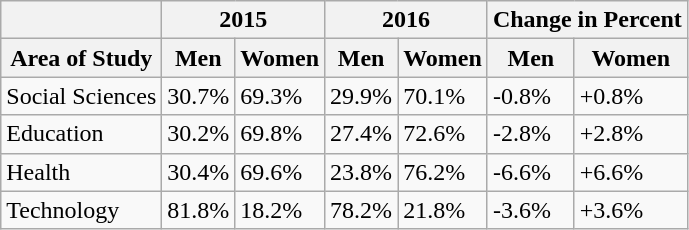<table class="wikitable">
<tr>
<th></th>
<th colspan="2">2015</th>
<th colspan="2">2016</th>
<th colspan="2">Change in Percent</th>
</tr>
<tr>
<th>Area of Study</th>
<th>Men</th>
<th>Women</th>
<th>Men</th>
<th>Women</th>
<th>Men</th>
<th>Women</th>
</tr>
<tr>
<td>Social Sciences</td>
<td>30.7%</td>
<td>69.3%</td>
<td>29.9%</td>
<td>70.1%</td>
<td>-0.8%</td>
<td>+0.8%</td>
</tr>
<tr>
<td>Education</td>
<td>30.2%</td>
<td>69.8%</td>
<td>27.4%</td>
<td>72.6%</td>
<td>-2.8%</td>
<td>+2.8%</td>
</tr>
<tr>
<td>Health</td>
<td>30.4%</td>
<td>69.6%</td>
<td>23.8%</td>
<td>76.2%</td>
<td>-6.6%</td>
<td>+6.6%</td>
</tr>
<tr>
<td>Technology</td>
<td>81.8%</td>
<td>18.2%</td>
<td>78.2%</td>
<td>21.8%</td>
<td>-3.6%</td>
<td>+3.6%</td>
</tr>
</table>
